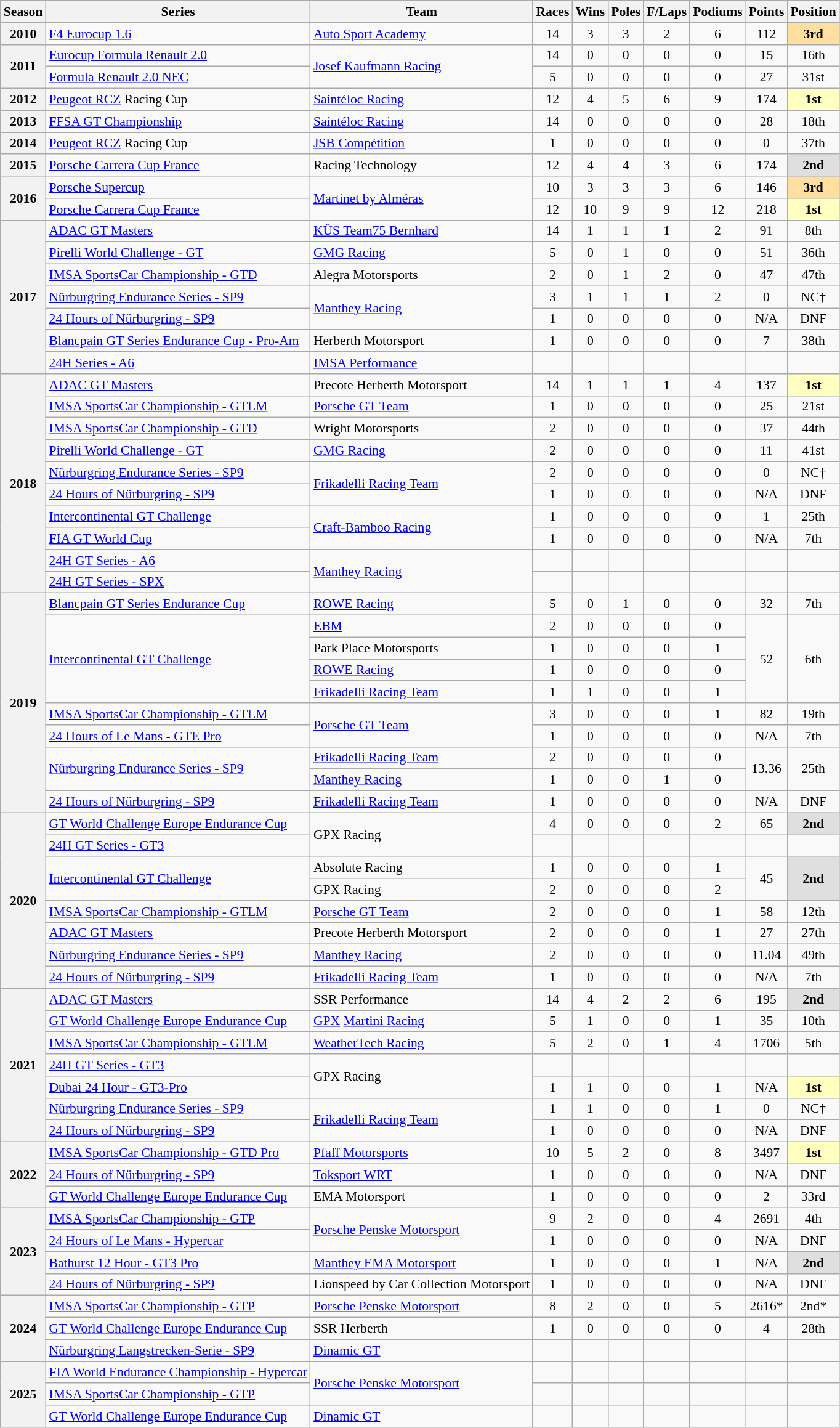<table class="wikitable" style="font-size: 90%; text-align:center">
<tr>
<th>Season</th>
<th>Series</th>
<th>Team</th>
<th>Races</th>
<th>Wins</th>
<th>Poles</th>
<th>F/Laps</th>
<th>Podiums</th>
<th>Points</th>
<th>Position</th>
</tr>
<tr>
<th>2010</th>
<td align=left><a href='#'>F4 Eurocup 1.6</a></td>
<td align=left><a href='#'>Auto Sport Academy</a></td>
<td>14</td>
<td>3</td>
<td>3</td>
<td>2</td>
<td>6</td>
<td>112</td>
<td style="background:#FFDF9F;"><strong>3rd</strong></td>
</tr>
<tr>
<th rowspan=2>2011</th>
<td align=left><a href='#'>Eurocup Formula Renault 2.0</a></td>
<td align=left rowspan=2><a href='#'>Josef Kaufmann Racing</a></td>
<td>14</td>
<td>0</td>
<td>0</td>
<td>0</td>
<td>0</td>
<td>15</td>
<td>16th</td>
</tr>
<tr>
<td align=left><a href='#'>Formula Renault 2.0 NEC</a></td>
<td>5</td>
<td>0</td>
<td>0</td>
<td>0</td>
<td>0</td>
<td>27</td>
<td>31st</td>
</tr>
<tr>
<th>2012</th>
<td align=left><a href='#'>Peugeot RCZ</a> Racing Cup</td>
<td align=left><a href='#'>Saintéloc Racing</a></td>
<td>12</td>
<td>4</td>
<td>5</td>
<td>6</td>
<td>9</td>
<td>174</td>
<td style="background:#FFFFBF;"><strong>1st</strong></td>
</tr>
<tr>
<th>2013</th>
<td align=left><a href='#'>FFSA GT Championship</a></td>
<td align=left><a href='#'>Saintéloc Racing</a></td>
<td>14</td>
<td>0</td>
<td>0</td>
<td>0</td>
<td>0</td>
<td>28</td>
<td>18th</td>
</tr>
<tr>
<th>2014</th>
<td align=left><a href='#'>Peugeot RCZ</a> Racing Cup</td>
<td align=left><a href='#'>JSB Compétition</a></td>
<td>1</td>
<td>0</td>
<td>0</td>
<td>0</td>
<td>0</td>
<td>0</td>
<td>37th</td>
</tr>
<tr>
<th>2015</th>
<td align=left><a href='#'>Porsche Carrera Cup France</a></td>
<td align=left>Racing Technology</td>
<td>12</td>
<td>4</td>
<td>4</td>
<td>3</td>
<td>6</td>
<td>174</td>
<td style="background:#DFDFDF;"><strong>2nd</strong></td>
</tr>
<tr>
<th rowspan=2>2016</th>
<td align=left><a href='#'>Porsche Supercup</a></td>
<td align=left rowspan=2><a href='#'>Martinet by Alméras</a></td>
<td>10</td>
<td>3</td>
<td>3</td>
<td>3</td>
<td>6</td>
<td>146</td>
<td style="background:#FFDF9F;"><strong>3rd</strong></td>
</tr>
<tr>
<td align=left><a href='#'>Porsche Carrera Cup France</a></td>
<td>12</td>
<td>10</td>
<td>9</td>
<td>9</td>
<td>12</td>
<td>218</td>
<td style="background:#FFFFBF;"><strong>1st</strong></td>
</tr>
<tr>
<th rowspan="7">2017</th>
<td align=left><a href='#'>ADAC GT Masters</a></td>
<td align=left><a href='#'>KÜS Team75 Bernhard</a></td>
<td>14</td>
<td>1</td>
<td>1</td>
<td>1</td>
<td>2</td>
<td>91</td>
<td>8th</td>
</tr>
<tr>
<td align=left><a href='#'>Pirelli World Challenge - GT</a></td>
<td align=left><a href='#'>GMG Racing</a></td>
<td>5</td>
<td>0</td>
<td>1</td>
<td>0</td>
<td>0</td>
<td>51</td>
<td>36th</td>
</tr>
<tr>
<td align=left><a href='#'>IMSA SportsCar Championship - GTD</a></td>
<td align=left>Alegra Motorsports</td>
<td>2</td>
<td>0</td>
<td>1</td>
<td>2</td>
<td>0</td>
<td>47</td>
<td>47th</td>
</tr>
<tr>
<td align=left><a href='#'>Nürburgring Endurance Series - SP9</a></td>
<td align=left rowspan=2><a href='#'>Manthey Racing</a></td>
<td>3</td>
<td>1</td>
<td>1</td>
<td>1</td>
<td>2</td>
<td>0</td>
<td>NC†</td>
</tr>
<tr>
<td align=left><a href='#'>24 Hours of Nürburgring - SP9</a></td>
<td>1</td>
<td>0</td>
<td>0</td>
<td>0</td>
<td>0</td>
<td>N/A</td>
<td>DNF</td>
</tr>
<tr>
<td align=left><a href='#'>Blancpain GT Series Endurance Cup - Pro-Am</a></td>
<td align=left>Herberth Motorsport</td>
<td>1</td>
<td>0</td>
<td>0</td>
<td>0</td>
<td>0</td>
<td>7</td>
<td>38th</td>
</tr>
<tr>
<td align=left><a href='#'>24H Series - A6</a></td>
<td align=left><a href='#'>IMSA Performance</a></td>
<td></td>
<td></td>
<td></td>
<td></td>
<td></td>
<td></td>
<td></td>
</tr>
<tr>
<th rowspan="10">2018</th>
<td align=left><a href='#'>ADAC GT Masters</a></td>
<td align=left>Precote Herberth Motorsport</td>
<td>14</td>
<td>1</td>
<td>1</td>
<td>1</td>
<td>4</td>
<td>137</td>
<td style="background:#FFFFBF;"><strong>1st</strong></td>
</tr>
<tr>
<td align=left><a href='#'>IMSA SportsCar Championship - GTLM</a></td>
<td align=left><a href='#'>Porsche GT Team</a></td>
<td>1</td>
<td>0</td>
<td>0</td>
<td>0</td>
<td>0</td>
<td>25</td>
<td>21st</td>
</tr>
<tr>
<td align=left><a href='#'>IMSA SportsCar Championship - GTD</a></td>
<td align=left>Wright Motorsports</td>
<td>2</td>
<td>0</td>
<td>0</td>
<td>0</td>
<td>0</td>
<td>37</td>
<td>44th</td>
</tr>
<tr>
<td align=left><a href='#'>Pirelli World Challenge - GT</a></td>
<td align=left><a href='#'>GMG Racing</a></td>
<td>2</td>
<td>0</td>
<td>0</td>
<td>0</td>
<td>0</td>
<td>11</td>
<td>41st</td>
</tr>
<tr>
<td align=left><a href='#'>Nürburgring Endurance Series - SP9</a></td>
<td align=left rowspan=2><a href='#'>Frikadelli Racing Team</a></td>
<td>2</td>
<td>0</td>
<td>0</td>
<td>0</td>
<td>0</td>
<td>0</td>
<td>NC†</td>
</tr>
<tr>
<td align=left><a href='#'>24 Hours of Nürburgring - SP9</a></td>
<td>1</td>
<td>0</td>
<td>0</td>
<td>0</td>
<td>0</td>
<td>N/A</td>
<td>DNF</td>
</tr>
<tr>
<td align=left><a href='#'>Intercontinental GT Challenge</a></td>
<td align=left rowspan=2><a href='#'>Craft-Bamboo Racing</a></td>
<td>1</td>
<td>0</td>
<td>0</td>
<td>0</td>
<td>0</td>
<td>1</td>
<td>25th</td>
</tr>
<tr>
<td align=left><a href='#'>FIA GT World Cup</a></td>
<td>1</td>
<td>0</td>
<td>0</td>
<td>0</td>
<td>0</td>
<td>N/A</td>
<td>7th</td>
</tr>
<tr>
<td align=left><a href='#'>24H GT Series - A6</a></td>
<td rowspan="2" align="left"><a href='#'>Manthey Racing</a></td>
<td></td>
<td></td>
<td></td>
<td></td>
<td></td>
<td></td>
<td></td>
</tr>
<tr>
<td align=left><a href='#'>24H GT Series - SPX</a></td>
<td></td>
<td></td>
<td></td>
<td></td>
<td></td>
<td></td>
<td></td>
</tr>
<tr>
<th rowspan=10>2019</th>
<td align=left><a href='#'>Blancpain GT Series Endurance Cup</a></td>
<td align=left><a href='#'>ROWE Racing</a></td>
<td>5</td>
<td>0</td>
<td>1</td>
<td>0</td>
<td>0</td>
<td>32</td>
<td>7th</td>
</tr>
<tr>
<td align=left rowspan=4><a href='#'>Intercontinental GT Challenge</a></td>
<td align=left><a href='#'>EBM</a></td>
<td>2</td>
<td>0</td>
<td>0</td>
<td>0</td>
<td>0</td>
<td rowspan=4>52</td>
<td rowspan=4>6th</td>
</tr>
<tr>
<td align=left>Park Place Motorsports</td>
<td>1</td>
<td>0</td>
<td>0</td>
<td>0</td>
<td>1</td>
</tr>
<tr>
<td align=left><a href='#'>ROWE Racing</a></td>
<td>1</td>
<td>0</td>
<td>0</td>
<td>0</td>
<td>0</td>
</tr>
<tr>
<td align=left><a href='#'>Frikadelli Racing Team</a></td>
<td>1</td>
<td>1</td>
<td>0</td>
<td>0</td>
<td>1</td>
</tr>
<tr>
<td align=left><a href='#'>IMSA SportsCar Championship - GTLM</a></td>
<td align=left rowspan=2><a href='#'>Porsche GT Team</a></td>
<td>3</td>
<td>0</td>
<td>0</td>
<td>0</td>
<td>1</td>
<td>82</td>
<td>19th</td>
</tr>
<tr>
<td align=left><a href='#'>24 Hours of Le Mans - GTE Pro</a></td>
<td>1</td>
<td>0</td>
<td>0</td>
<td>0</td>
<td>0</td>
<td>N/A</td>
<td>7th</td>
</tr>
<tr>
<td align=left rowspan=2><a href='#'>Nürburgring Endurance Series - SP9</a></td>
<td align=left><a href='#'>Frikadelli Racing Team</a></td>
<td>2</td>
<td>0</td>
<td>0</td>
<td>0</td>
<td>0</td>
<td rowspan=2>13.36</td>
<td rowspan=2>25th</td>
</tr>
<tr>
<td align=left><a href='#'>Manthey Racing</a></td>
<td>1</td>
<td>0</td>
<td>0</td>
<td>1</td>
<td>0</td>
</tr>
<tr>
<td align=left><a href='#'>24 Hours of Nürburgring - SP9</a></td>
<td align=left><a href='#'>Frikadelli Racing Team</a></td>
<td>1</td>
<td>0</td>
<td>0</td>
<td>0</td>
<td>0</td>
<td>N/A</td>
<td>DNF</td>
</tr>
<tr>
<th rowspan="8">2020</th>
<td align=left><a href='#'>GT World Challenge Europe Endurance Cup</a></td>
<td rowspan="2" align="left">GPX Racing</td>
<td>4</td>
<td>0</td>
<td>0</td>
<td>0</td>
<td>2</td>
<td>65</td>
<td style="background:#DFDFDF;"><strong>2nd</strong></td>
</tr>
<tr>
<td align=left><a href='#'>24H GT Series - GT3</a></td>
<td></td>
<td></td>
<td></td>
<td></td>
<td></td>
<td></td>
<td></td>
</tr>
<tr>
<td align=left rowspan=2><a href='#'>Intercontinental GT Challenge</a></td>
<td align=left>Absolute Racing</td>
<td>1</td>
<td>0</td>
<td>0</td>
<td>0</td>
<td>1</td>
<td rowspan=2>45</td>
<td style="background:#DFDFDF;" rowspan=2><strong>2nd</strong></td>
</tr>
<tr>
<td align=left>GPX Racing</td>
<td>2</td>
<td>0</td>
<td>0</td>
<td>0</td>
<td>2</td>
</tr>
<tr>
<td align=left><a href='#'>IMSA SportsCar Championship - GTLM</a></td>
<td align=left><a href='#'>Porsche GT Team</a></td>
<td>2</td>
<td>0</td>
<td>0</td>
<td>0</td>
<td>1</td>
<td>58</td>
<td>12th</td>
</tr>
<tr>
<td align=left><a href='#'>ADAC GT Masters</a></td>
<td align=left>Precote Herberth Motorsport</td>
<td>2</td>
<td>0</td>
<td>0</td>
<td>0</td>
<td>1</td>
<td>27</td>
<td>27th</td>
</tr>
<tr>
<td align=left><a href='#'>Nürburgring Endurance Series - SP9</a></td>
<td align=left><a href='#'>Manthey Racing</a></td>
<td>2</td>
<td>0</td>
<td>0</td>
<td>0</td>
<td>0</td>
<td>11.04</td>
<td>49th</td>
</tr>
<tr>
<td align=left><a href='#'>24 Hours of Nürburgring - SP9</a></td>
<td align=left><a href='#'>Frikadelli Racing Team</a></td>
<td>1</td>
<td>0</td>
<td>0</td>
<td>0</td>
<td>0</td>
<td>N/A</td>
<td>7th</td>
</tr>
<tr>
<th rowspan="7">2021</th>
<td align=left><a href='#'>ADAC GT Masters</a></td>
<td align=left>SSR Performance</td>
<td>14</td>
<td>4</td>
<td>2</td>
<td>2</td>
<td>6</td>
<td>195</td>
<td style="background:#DFDFDF;"><strong>2nd</strong></td>
</tr>
<tr>
<td align=left><a href='#'>GT World Challenge Europe Endurance Cup</a></td>
<td align=left><a href='#'>GPX</a> <a href='#'>Martini Racing</a></td>
<td>5</td>
<td>1</td>
<td>0</td>
<td>0</td>
<td>1</td>
<td>35</td>
<td>10th</td>
</tr>
<tr>
<td align=left><a href='#'>IMSA SportsCar Championship - GTLM</a></td>
<td align=left><a href='#'>WeatherTech Racing</a></td>
<td>5</td>
<td>2</td>
<td>0</td>
<td>1</td>
<td>4</td>
<td>1706</td>
<td>5th</td>
</tr>
<tr>
<td align=left><a href='#'>24H GT Series - GT3</a></td>
<td rowspan="2" align=left>GPX Racing</td>
<td></td>
<td></td>
<td></td>
<td></td>
<td></td>
<td></td>
<td></td>
</tr>
<tr>
<td align="left"><a href='#'>Dubai 24 Hour - GT3-Pro</a></td>
<td>1</td>
<td>1</td>
<td>0</td>
<td>0</td>
<td>1</td>
<td>N/A</td>
<td style="background:#FFFFBF;"><strong>1st</strong></td>
</tr>
<tr>
<td align=left><a href='#'>Nürburgring Endurance Series - SP9</a></td>
<td align=left rowspan=2><a href='#'>Frikadelli Racing Team</a></td>
<td>1</td>
<td>1</td>
<td>0</td>
<td>0</td>
<td>1</td>
<td>0</td>
<td>NC†</td>
</tr>
<tr>
<td align=left><a href='#'>24 Hours of Nürburgring - SP9</a></td>
<td>1</td>
<td>0</td>
<td>0</td>
<td>0</td>
<td>0</td>
<td>N/A</td>
<td>DNF</td>
</tr>
<tr>
<th rowspan=3>2022</th>
<td align=left><a href='#'>IMSA SportsCar Championship - GTD Pro</a></td>
<td align=left><a href='#'>Pfaff Motorsports</a></td>
<td>10</td>
<td>5</td>
<td>2</td>
<td>0</td>
<td>8</td>
<td>3497</td>
<td style="background:#FFFFBF;"><strong>1st</strong></td>
</tr>
<tr>
<td align=left><a href='#'>24 Hours of Nürburgring - SP9</a></td>
<td align=left><a href='#'>Toksport WRT</a></td>
<td>1</td>
<td>0</td>
<td>0</td>
<td>0</td>
<td>0</td>
<td>N/A</td>
<td>DNF</td>
</tr>
<tr>
<td align=left><a href='#'>GT World Challenge Europe Endurance Cup</a></td>
<td align=left>EMA Motorsport</td>
<td>1</td>
<td>0</td>
<td>0</td>
<td>0</td>
<td>0</td>
<td>2</td>
<td>33rd</td>
</tr>
<tr>
<th rowspan=4>2023</th>
<td align=left><a href='#'>IMSA SportsCar Championship - GTP</a></td>
<td align=left rowspan=2><a href='#'>Porsche Penske Motorsport</a></td>
<td>9</td>
<td>2</td>
<td>0</td>
<td>0</td>
<td>4</td>
<td>2691</td>
<td>4th</td>
</tr>
<tr>
<td align=left><a href='#'>24 Hours of Le Mans - Hypercar</a></td>
<td>1</td>
<td>0</td>
<td>0</td>
<td>0</td>
<td>0</td>
<td>N/A</td>
<td>DNF</td>
</tr>
<tr>
<td align=left><a href='#'>Bathurst 12 Hour - GT3 Pro</a></td>
<td align=left><a href='#'>Manthey EMA Motorsport</a></td>
<td>1</td>
<td>0</td>
<td>0</td>
<td>0</td>
<td>1</td>
<td>N/A</td>
<td style="background:#DFDFDF;"><strong>2nd</strong></td>
</tr>
<tr>
<td align=left><a href='#'>24 Hours of Nürburgring - SP9</a></td>
<td align=left>Lionspeed by Car Collection Motorsport</td>
<td>1</td>
<td>0</td>
<td>0</td>
<td>0</td>
<td>0</td>
<td>N/A</td>
<td>DNF</td>
</tr>
<tr>
<th rowspan="3">2024</th>
<td align=left><a href='#'>IMSA SportsCar Championship - GTP</a></td>
<td align=left><a href='#'>Porsche Penske Motorsport</a></td>
<td>8</td>
<td>2</td>
<td>0</td>
<td>0</td>
<td>5</td>
<td>2616*</td>
<td>2nd*</td>
</tr>
<tr>
<td align=left><a href='#'>GT World Challenge Europe Endurance Cup</a></td>
<td align=left>SSR Herberth</td>
<td>1</td>
<td>0</td>
<td>0</td>
<td>0</td>
<td>0</td>
<td>4</td>
<td>28th</td>
</tr>
<tr>
<td align=left><a href='#'>Nürburgring Langstrecken-Serie - SP9</a></td>
<td align=left><a href='#'>Dinamic GT</a></td>
<td></td>
<td></td>
<td></td>
<td></td>
<td></td>
<td></td>
<td></td>
</tr>
<tr>
<th rowspan="3">2025</th>
<td align=left><a href='#'>FIA World Endurance Championship - Hypercar</a></td>
<td rowspan="2" align="left"><a href='#'>Porsche Penske Motorsport</a></td>
<td></td>
<td></td>
<td></td>
<td></td>
<td></td>
<td></td>
<td></td>
</tr>
<tr>
<td align=left><a href='#'>IMSA SportsCar Championship - GTP</a></td>
<td></td>
<td></td>
<td></td>
<td></td>
<td></td>
<td></td>
<td></td>
</tr>
<tr>
<td align="left"><a href='#'>GT World Challenge Europe Endurance Cup</a></td>
<td align="left"><a href='#'>Dinamic GT</a></td>
<td></td>
<td></td>
<td></td>
<td></td>
<td></td>
<td></td>
<td></td>
</tr>
</table>
